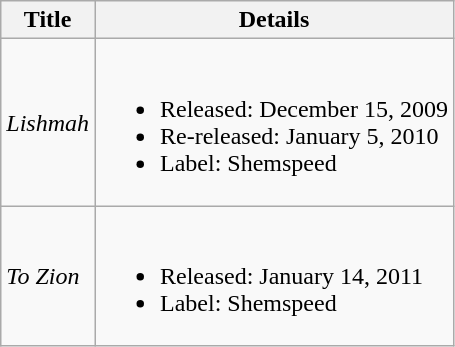<table class="wikitable">
<tr>
<th>Title</th>
<th>Details</th>
</tr>
<tr>
<td><em>Lishmah</em></td>
<td><br><ul><li>Released: December 15, 2009</li><li>Re-released: January 5, 2010</li><li>Label: Shemspeed</li></ul></td>
</tr>
<tr>
<td><em>To Zion</em></td>
<td><br><ul><li>Released: January 14, 2011</li><li>Label: Shemspeed</li></ul></td>
</tr>
</table>
